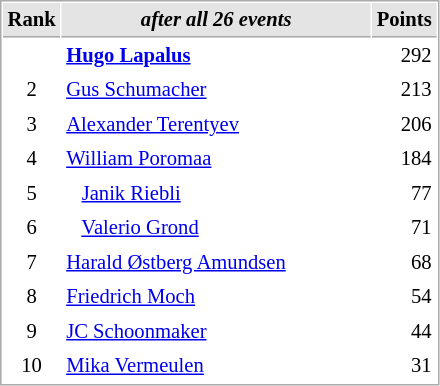<table cellspacing="1" cellpadding="3" style="border:1px solid #AAAAAA;font-size:86%">
<tr style="background-color: #E4E4E4;">
<th style="border-bottom:1px solid #AAAAAA" width=10>Rank</th>
<th style="border-bottom:1px solid #AAAAAA" width=200><em>after all 26 events</em></th>
<th style="border-bottom:1px solid #AAAAAA" width=20 align=right>Points</th>
</tr>
<tr>
<td align=center><strong><span>  </span></strong></td>
<td> <strong><a href='#'>Hugo Lapalus</a></strong></td>
<td align=right>292</td>
</tr>
<tr>
<td align=center>2</td>
<td> <a href='#'>Gus Schumacher</a></td>
<td align=right>213</td>
</tr>
<tr>
<td align=center>3</td>
<td> <a href='#'>Alexander Terentyev</a></td>
<td align=right>206</td>
</tr>
<tr>
<td align=center>4</td>
<td> <a href='#'>William Poromaa</a></td>
<td align=right>184</td>
</tr>
<tr>
<td align=center>5</td>
<td>   <a href='#'>Janik Riebli</a></td>
<td align=right>77</td>
</tr>
<tr>
<td align=center>6</td>
<td>   <a href='#'>Valerio Grond</a></td>
<td align=right>71</td>
</tr>
<tr>
<td align=center>7</td>
<td> <a href='#'>Harald Østberg Amundsen</a></td>
<td align=right>68</td>
</tr>
<tr>
<td align=center>8</td>
<td> <a href='#'>Friedrich Moch</a></td>
<td align=right>54</td>
</tr>
<tr>
<td align=center>9</td>
<td> <a href='#'>JC Schoonmaker</a></td>
<td align=right>44</td>
</tr>
<tr>
<td align=center>10</td>
<td> <a href='#'>Mika Vermeulen</a></td>
<td align=right>31</td>
</tr>
</table>
